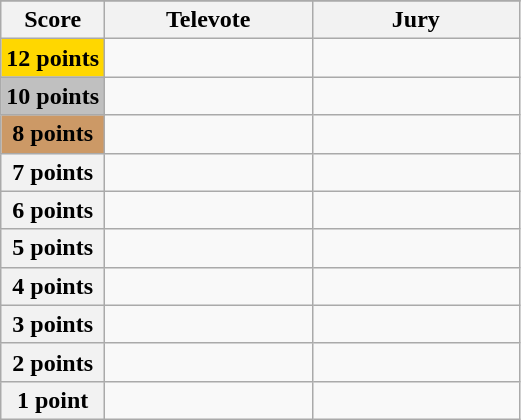<table class="wikitable">
<tr>
</tr>
<tr>
<th scope="col" width="20%">Score</th>
<th scope="col" width="40%">Televote</th>
<th scope="col" width="40%">Jury</th>
</tr>
<tr>
<th scope="row" style="background:gold">12 points</th>
<td></td>
<td></td>
</tr>
<tr>
<th scope="row" style="background:silver">10 points</th>
<td></td>
<td></td>
</tr>
<tr>
<th scope="row" style="background:#CC9966">8 points</th>
<td></td>
<td></td>
</tr>
<tr>
<th scope="row">7 points</th>
<td></td>
<td></td>
</tr>
<tr>
<th scope="row">6 points</th>
<td></td>
<td></td>
</tr>
<tr>
<th scope="row">5 points</th>
<td></td>
<td></td>
</tr>
<tr>
<th scope="row">4 points</th>
<td></td>
<td></td>
</tr>
<tr>
<th scope="row">3 points</th>
<td></td>
<td></td>
</tr>
<tr>
<th scope="row">2 points</th>
<td></td>
<td></td>
</tr>
<tr>
<th scope="row">1 point</th>
<td></td>
<td></td>
</tr>
</table>
